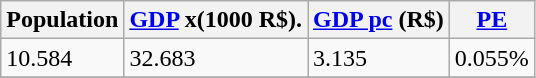<table class="wikitable" border="1">
<tr>
<th>Population</th>
<th><a href='#'>GDP</a> x(1000 R$).</th>
<th><a href='#'>GDP pc</a> (R$)</th>
<th><a href='#'>PE</a></th>
</tr>
<tr>
<td>10.584</td>
<td>32.683</td>
<td>3.135</td>
<td>0.055%</td>
</tr>
<tr>
</tr>
</table>
